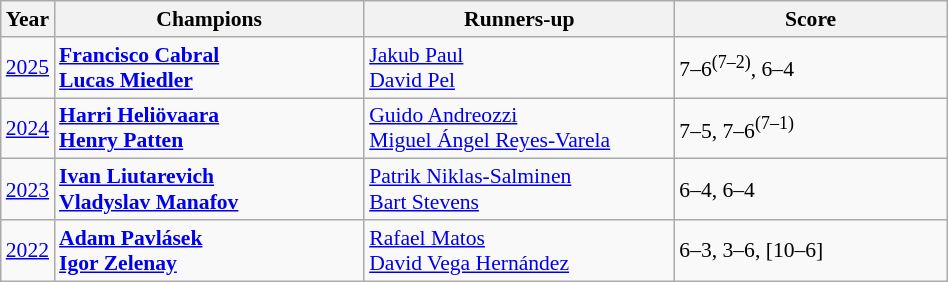<table class="wikitable" style="font-size:90%">
<tr>
<th>Year</th>
<th style="width:200px;">Champions</th>
<th style="width:200px;">Runners-up</th>
<th style="width:175px;">Score</th>
</tr>
<tr>
<td><a href='#'>2025</a></td>
<td> <strong><a href='#'>Francisco Cabral</a></strong><br> <strong><a href='#'>Lucas Miedler</a></strong></td>
<td> <a href='#'>Jakub Paul</a><br> <a href='#'>David Pel</a></td>
<td>7–6<sup>(7–2)</sup>, 6–4</td>
</tr>
<tr>
<td><a href='#'>2024</a></td>
<td> <strong><a href='#'>Harri Heliövaara</a></strong><br> <strong><a href='#'>Henry Patten</a></strong></td>
<td> <a href='#'>Guido Andreozzi</a><br> <a href='#'>Miguel Ángel Reyes-Varela</a></td>
<td>7–5, 7–6<sup>(7–1)</sup></td>
</tr>
<tr>
<td><a href='#'>2023</a></td>
<td> <strong><a href='#'>Ivan Liutarevich</a></strong><br> <strong><a href='#'>Vladyslav Manafov</a></strong></td>
<td> <a href='#'>Patrik Niklas-Salminen</a><br> <a href='#'>Bart Stevens</a></td>
<td>6–4, 6–4</td>
</tr>
<tr>
<td><a href='#'>2022</a></td>
<td> <strong><a href='#'>Adam Pavlásek</a></strong><br> <strong><a href='#'>Igor Zelenay</a></strong></td>
<td> <a href='#'>Rafael Matos</a><br> <a href='#'>David Vega Hernández</a></td>
<td>6–3, 3–6, [10–6]</td>
</tr>
</table>
